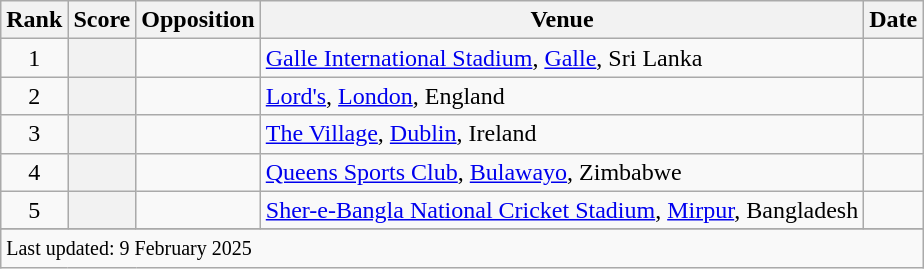<table class="wikitable plainrowheaders sortable">
<tr>
<th scope=col>Rank</th>
<th scope=col>Score</th>
<th scope=col>Opposition</th>
<th scope=col>Venue</th>
<th scope=col>Date</th>
</tr>
<tr>
<td align=center>1</td>
<th scope=row style=text-align:center;></th>
<td></td>
<td><a href='#'>Galle International Stadium</a>, <a href='#'>Galle</a>, Sri Lanka</td>
<td></td>
</tr>
<tr>
<td align=center>2</td>
<th scope=row style=text-align:center;></th>
<td></td>
<td><a href='#'>Lord's</a>, <a href='#'>London</a>, England</td>
<td></td>
</tr>
<tr>
<td align=center>3</td>
<th scope=row style=text-align:center;></th>
<td></td>
<td><a href='#'>The Village</a>, <a href='#'>Dublin</a>, Ireland</td>
<td></td>
</tr>
<tr>
<td align=center>4</td>
<th scope=row style=text-align:center;></th>
<td></td>
<td><a href='#'>Queens Sports Club</a>, <a href='#'>Bulawayo</a>, Zimbabwe</td>
<td></td>
</tr>
<tr>
<td align=center>5</td>
<th scope=row style=text-align:center;></th>
<td></td>
<td><a href='#'>Sher-e-Bangla National Cricket Stadium</a>, <a href='#'>Mirpur</a>, Bangladesh</td>
<td></td>
</tr>
<tr>
</tr>
<tr class=sortbottom>
<td colspan=5><small>Last updated: 9 February 2025</small></td>
</tr>
</table>
